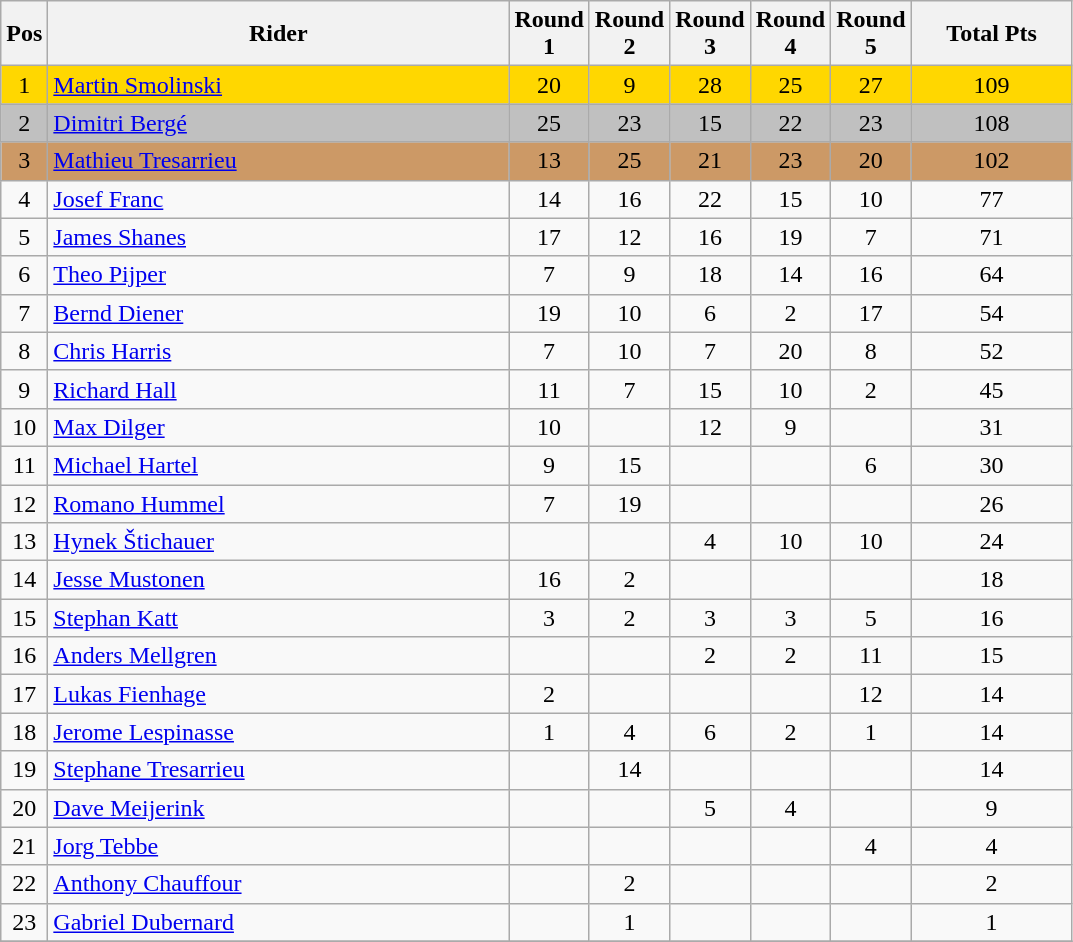<table class="wikitable" style="font-size: 100%">
<tr>
<th width=20>Pos</th>
<th width=300>Rider</th>
<th width=40>Round 1</th>
<th width=40>Round 2</th>
<th width=40>Round 3</th>
<th width=40>Round 4</th>
<th width=40>Round 5</th>
<th width=100>Total Pts</th>
</tr>
<tr align=center style="background-color: gold;">
<td>1</td>
<td align="left"> <a href='#'>Martin Smolinski</a></td>
<td>20</td>
<td>9</td>
<td>28</td>
<td>25</td>
<td>27</td>
<td>109</td>
</tr>
<tr align=center style="background-color: silver;">
<td>2</td>
<td align="left"> <a href='#'>Dimitri Bergé</a></td>
<td>25</td>
<td>23</td>
<td>15</td>
<td>22</td>
<td>23</td>
<td>108</td>
</tr>
<tr align=center style="background-color: #cc9966;">
<td>3</td>
<td align="left"> <a href='#'>Mathieu Tresarrieu</a></td>
<td>13</td>
<td>25</td>
<td>21</td>
<td>23</td>
<td>20</td>
<td>102</td>
</tr>
<tr align=center>
<td>4</td>
<td align="left"> <a href='#'>Josef Franc</a></td>
<td>14</td>
<td>16</td>
<td>22</td>
<td>15</td>
<td>10</td>
<td>77</td>
</tr>
<tr align=center>
<td>5</td>
<td align="left"> <a href='#'>James Shanes</a></td>
<td>17</td>
<td>12</td>
<td>16</td>
<td>19</td>
<td>7</td>
<td>71</td>
</tr>
<tr align=center>
<td>6</td>
<td align="left"> <a href='#'>Theo Pijper</a></td>
<td>7</td>
<td>9</td>
<td>18</td>
<td>14</td>
<td>16</td>
<td>64</td>
</tr>
<tr align=center>
<td>7</td>
<td align="left"> <a href='#'>Bernd Diener</a></td>
<td>19</td>
<td>10</td>
<td>6</td>
<td>2</td>
<td>17</td>
<td>54</td>
</tr>
<tr align=center>
<td>8</td>
<td align="left"> <a href='#'>Chris Harris</a></td>
<td>7</td>
<td>10</td>
<td>7</td>
<td>20</td>
<td>8</td>
<td>52</td>
</tr>
<tr align=center>
<td>9</td>
<td align="left"> <a href='#'>Richard Hall</a></td>
<td>11</td>
<td>7</td>
<td>15</td>
<td>10</td>
<td>2</td>
<td>45</td>
</tr>
<tr align=center>
<td>10</td>
<td align="left"> <a href='#'>Max Dilger</a></td>
<td>10</td>
<td></td>
<td>12</td>
<td>9</td>
<td></td>
<td>31</td>
</tr>
<tr align=center>
<td>11</td>
<td align="left"> <a href='#'>Michael Hartel</a></td>
<td>9</td>
<td>15</td>
<td></td>
<td></td>
<td>6</td>
<td>30</td>
</tr>
<tr align=center>
<td>12</td>
<td align="left"> <a href='#'>Romano Hummel</a></td>
<td>7</td>
<td>19</td>
<td></td>
<td></td>
<td></td>
<td>26</td>
</tr>
<tr align=center>
<td>13</td>
<td align="left"> <a href='#'>Hynek Štichauer</a></td>
<td></td>
<td></td>
<td>4</td>
<td>10</td>
<td>10</td>
<td>24</td>
</tr>
<tr align=center>
<td>14</td>
<td align="left"> <a href='#'>Jesse Mustonen</a></td>
<td>16</td>
<td>2</td>
<td></td>
<td></td>
<td></td>
<td>18</td>
</tr>
<tr align=center>
<td>15</td>
<td align="left"> <a href='#'>Stephan Katt</a></td>
<td>3</td>
<td>2</td>
<td>3</td>
<td>3</td>
<td>5</td>
<td>16</td>
</tr>
<tr align=center>
<td>16</td>
<td align="left"> <a href='#'>Anders Mellgren</a></td>
<td></td>
<td></td>
<td>2</td>
<td>2</td>
<td>11</td>
<td>15</td>
</tr>
<tr align=center>
<td>17</td>
<td align="left"> <a href='#'>Lukas Fienhage</a></td>
<td>2</td>
<td></td>
<td></td>
<td></td>
<td>12</td>
<td>14</td>
</tr>
<tr align=center>
<td>18</td>
<td align="left"> <a href='#'>Jerome Lespinasse</a></td>
<td>1</td>
<td>4</td>
<td>6</td>
<td>2</td>
<td>1</td>
<td>14</td>
</tr>
<tr align=center>
<td>19</td>
<td align="left"> <a href='#'>Stephane Tresarrieu</a></td>
<td></td>
<td>14</td>
<td></td>
<td></td>
<td></td>
<td>14</td>
</tr>
<tr align=center>
<td>20</td>
<td align="left"> <a href='#'>Dave Meijerink</a></td>
<td></td>
<td></td>
<td>5</td>
<td>4</td>
<td></td>
<td>9</td>
</tr>
<tr align=center>
<td>21</td>
<td align="left"> <a href='#'>Jorg Tebbe</a></td>
<td></td>
<td></td>
<td></td>
<td></td>
<td>4</td>
<td>4</td>
</tr>
<tr align=center>
<td>22</td>
<td align="left"> <a href='#'>Anthony Chauffour</a></td>
<td></td>
<td>2</td>
<td></td>
<td></td>
<td></td>
<td>2</td>
</tr>
<tr align=center>
<td>23</td>
<td align="left"> <a href='#'>Gabriel Dubernard</a></td>
<td></td>
<td>1</td>
<td></td>
<td></td>
<td></td>
<td>1</td>
</tr>
<tr align=center>
</tr>
</table>
